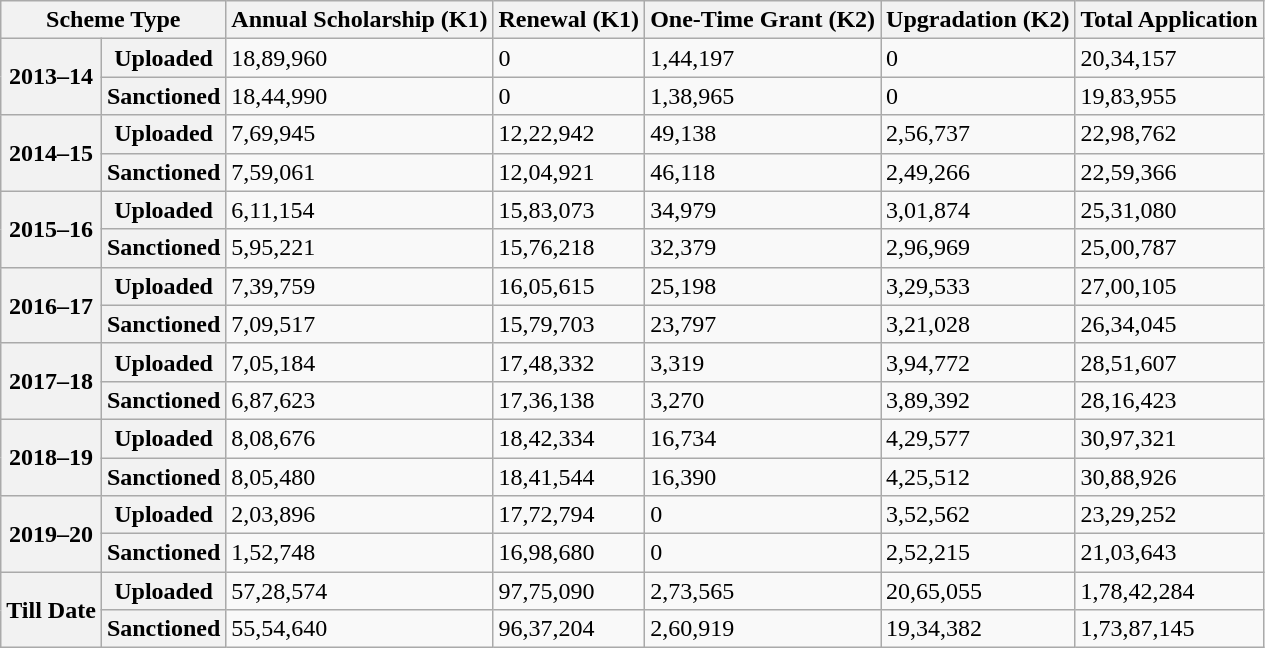<table class="wikitable">
<tr>
<th colspan="2">Scheme Type</th>
<th>Annual Scholarship (K1)</th>
<th>Renewal (K1)</th>
<th>One-Time Grant (K2)</th>
<th>Upgradation (K2)</th>
<th>Total Application</th>
</tr>
<tr>
<th rowspan="2">2013–14</th>
<th>Uploaded</th>
<td>18,89,960</td>
<td>0</td>
<td>1,44,197</td>
<td>0</td>
<td>20,34,157</td>
</tr>
<tr>
<th>Sanctioned</th>
<td>18,44,990</td>
<td>0</td>
<td>1,38,965</td>
<td>0</td>
<td>19,83,955</td>
</tr>
<tr>
<th rowspan="2">2014–15</th>
<th>Uploaded</th>
<td>7,69,945</td>
<td>12,22,942</td>
<td>49,138</td>
<td>2,56,737</td>
<td>22,98,762</td>
</tr>
<tr>
<th>Sanctioned</th>
<td>7,59,061</td>
<td>12,04,921</td>
<td>46,118</td>
<td>2,49,266</td>
<td>22,59,366</td>
</tr>
<tr>
<th rowspan="2">2015–16</th>
<th>Uploaded</th>
<td>6,11,154</td>
<td>15,83,073</td>
<td>34,979</td>
<td>3,01,874</td>
<td>25,31,080</td>
</tr>
<tr>
<th>Sanctioned</th>
<td>5,95,221</td>
<td>15,76,218</td>
<td>32,379</td>
<td>2,96,969</td>
<td>25,00,787</td>
</tr>
<tr>
<th rowspan="2">2016–17</th>
<th>Uploaded</th>
<td>7,39,759</td>
<td>16,05,615</td>
<td>25,198</td>
<td>3,29,533</td>
<td>27,00,105</td>
</tr>
<tr>
<th>Sanctioned</th>
<td>7,09,517</td>
<td>15,79,703</td>
<td>23,797</td>
<td>3,21,028</td>
<td>26,34,045</td>
</tr>
<tr>
<th rowspan="2">2017–18</th>
<th>Uploaded</th>
<td>7,05,184</td>
<td>17,48,332</td>
<td>3,319</td>
<td>3,94,772</td>
<td>28,51,607</td>
</tr>
<tr>
<th>Sanctioned</th>
<td>6,87,623</td>
<td>17,36,138</td>
<td>3,270</td>
<td>3,89,392</td>
<td>28,16,423</td>
</tr>
<tr>
<th rowspan="2">2018–19</th>
<th>Uploaded</th>
<td>8,08,676</td>
<td>18,42,334</td>
<td>16,734</td>
<td>4,29,577</td>
<td>30,97,321</td>
</tr>
<tr>
<th>Sanctioned</th>
<td>8,05,480</td>
<td>18,41,544</td>
<td>16,390</td>
<td>4,25,512</td>
<td>30,88,926</td>
</tr>
<tr>
<th rowspan="2">2019–20</th>
<th>Uploaded</th>
<td>2,03,896</td>
<td>17,72,794</td>
<td>0</td>
<td>3,52,562</td>
<td>23,29,252</td>
</tr>
<tr>
<th>Sanctioned</th>
<td>1,52,748</td>
<td>16,98,680</td>
<td>0</td>
<td>2,52,215</td>
<td>21,03,643</td>
</tr>
<tr>
<th rowspan="2">Till Date</th>
<th>Uploaded</th>
<td>57,28,574</td>
<td>97,75,090</td>
<td>2,73,565</td>
<td>20,65,055</td>
<td>1,78,42,284</td>
</tr>
<tr>
<th>Sanctioned</th>
<td>55,54,640</td>
<td>96,37,204</td>
<td>2,60,919</td>
<td>19,34,382</td>
<td>1,73,87,145</td>
</tr>
</table>
